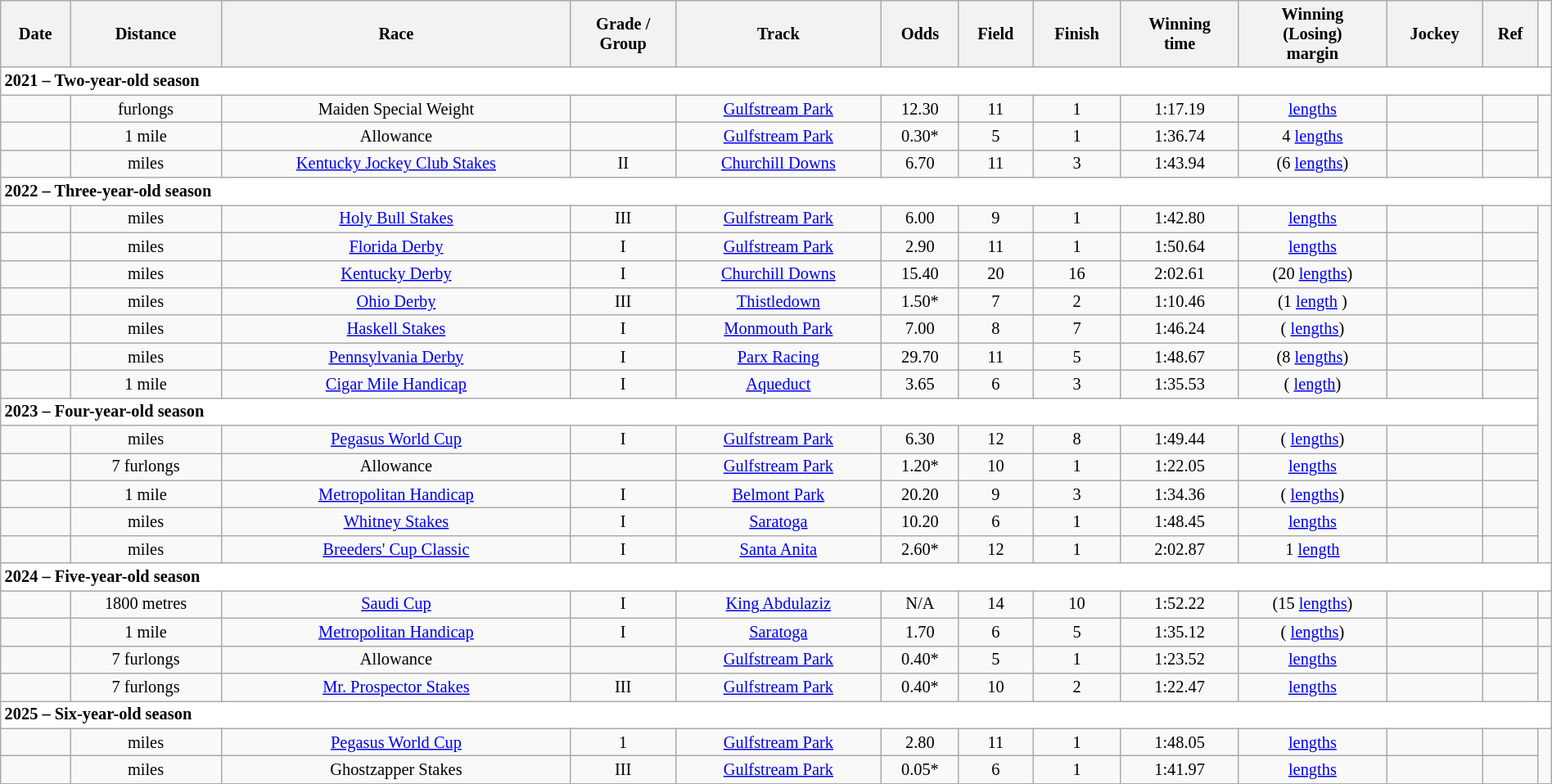<table class = "wikitable sortable" style="text-align:center; width:100%; font-size:85%">
<tr>
<th scope="col">Date</th>
<th scope="col">Distance</th>
<th scope="col">Race</th>
<th scope="col">Grade /<br>Group</th>
<th scope="col">Track</th>
<th scope="col">Odds</th>
<th scope="col">Field</th>
<th scope="col">Finish</th>
<th scope="col">Winning<br>time</th>
<th scope="col">Winning<br>(Losing)<br>margin</th>
<th scope="col">Jockey</th>
<th scope="col" class="unsortable">Ref</th>
</tr>
<tr style="background-color:white">
<td align="left" colspan=13><strong>2021 – Two-year-old season</strong></td>
</tr>
<tr>
<td></td>
<td>  furlongs</td>
<td>Maiden Special Weight</td>
<td></td>
<td><a href='#'>Gulfstream Park</a></td>
<td>12.30</td>
<td>11</td>
<td>1</td>
<td>1:17.19</td>
<td>   <a href='#'>lengths</a></td>
<td></td>
<td></td>
</tr>
<tr>
<td></td>
<td> 1 mile</td>
<td>Allowance</td>
<td></td>
<td><a href='#'>Gulfstream Park</a></td>
<td>0.30*</td>
<td>5</td>
<td>1</td>
<td>1:36.74</td>
<td>4 <a href='#'>lengths</a></td>
<td></td>
<td></td>
</tr>
<tr>
<td></td>
<td>  miles</td>
<td><a href='#'>Kentucky Jockey Club Stakes</a></td>
<td>II</td>
<td><a href='#'>Churchill Downs</a></td>
<td>6.70</td>
<td>11</td>
<td>3</td>
<td>1:43.94</td>
<td> (6 <a href='#'>lengths</a>)</td>
<td></td>
<td></td>
</tr>
<tr style="background-color:white">
<td align="left" colspan=13><strong>2022 – Three-year-old season</strong></td>
</tr>
<tr>
<td></td>
<td>  miles</td>
<td><a href='#'>Holy Bull Stakes</a></td>
<td>III</td>
<td><a href='#'>Gulfstream Park</a></td>
<td>6.00</td>
<td>9</td>
<td>1</td>
<td>1:42.80</td>
<td>   <a href='#'>lengths</a></td>
<td></td>
<td></td>
</tr>
<tr>
<td></td>
<td>  miles</td>
<td><a href='#'>Florida Derby</a></td>
<td>I</td>
<td><a href='#'>Gulfstream Park</a></td>
<td>2.90</td>
<td>11</td>
<td>1</td>
<td>1:50.64</td>
<td>   <a href='#'>lengths</a></td>
<td></td>
<td></td>
</tr>
<tr>
<td></td>
<td>  miles</td>
<td><a href='#'>Kentucky Derby</a></td>
<td>I</td>
<td><a href='#'>Churchill Downs</a></td>
<td>15.40</td>
<td>20</td>
<td>16</td>
<td>2:02.61</td>
<td>(20 <a href='#'>lengths</a>)</td>
<td></td>
<td></td>
</tr>
<tr>
<td></td>
<td>  miles</td>
<td><a href='#'>Ohio Derby</a></td>
<td>III</td>
<td><a href='#'>Thistledown</a></td>
<td>1.50*</td>
<td>7</td>
<td>2</td>
<td>1:10.46</td>
<td> (1 <a href='#'>length</a> )</td>
<td></td>
<td></td>
</tr>
<tr>
<td></td>
<td>  miles</td>
<td><a href='#'>Haskell Stakes</a></td>
<td>I</td>
<td><a href='#'>Monmouth Park</a></td>
<td>7.00</td>
<td>8</td>
<td>7</td>
<td>1:46.24</td>
<td> ( <a href='#'>lengths</a>)</td>
<td></td>
<td></td>
</tr>
<tr>
<td></td>
<td>  miles</td>
<td><a href='#'>Pennsylvania Derby</a></td>
<td>I</td>
<td><a href='#'>Parx Racing</a></td>
<td>29.70</td>
<td>11</td>
<td>5</td>
<td>1:48.67</td>
<td>(8 <a href='#'>lengths</a>)</td>
<td></td>
<td></td>
</tr>
<tr>
<td></td>
<td> 1 mile</td>
<td><a href='#'>Cigar Mile Handicap</a></td>
<td>I</td>
<td><a href='#'>Aqueduct</a></td>
<td>3.65</td>
<td>6</td>
<td>3</td>
<td>1:35.53</td>
<td> ( <a href='#'>length</a>)</td>
<td></td>
<td></td>
</tr>
<tr style="background-color:white">
<td align="left" colspan=12><strong>2023 – Four-year-old season</strong></td>
</tr>
<tr>
<td></td>
<td>  miles</td>
<td><a href='#'>Pegasus World Cup</a></td>
<td> I</td>
<td><a href='#'>Gulfstream Park</a></td>
<td>6.30</td>
<td>12</td>
<td>8</td>
<td>1:49.44</td>
<td>( <a href='#'>lengths</a>)</td>
<td></td>
<td></td>
</tr>
<tr>
<td></td>
<td> 7 furlongs</td>
<td>Allowance</td>
<td></td>
<td><a href='#'>Gulfstream Park</a></td>
<td>1.20*</td>
<td>10</td>
<td>1</td>
<td>1:22.05</td>
<td> <a href='#'>lengths</a></td>
<td></td>
<td></td>
</tr>
<tr>
<td></td>
<td> 1 mile</td>
<td><a href='#'>Metropolitan Handicap</a></td>
<td>I</td>
<td><a href='#'>Belmont Park</a></td>
<td>20.20</td>
<td>9</td>
<td>3</td>
<td>1:34.36</td>
<td> ( <a href='#'>lengths</a>)</td>
<td></td>
<td></td>
</tr>
<tr>
<td></td>
<td>  miles</td>
<td><a href='#'>Whitney Stakes</a></td>
<td>I</td>
<td><a href='#'>Saratoga</a></td>
<td>10.20</td>
<td>6</td>
<td>1</td>
<td>1:48.45</td>
<td>   <a href='#'>lengths</a></td>
<td></td>
<td></td>
</tr>
<tr>
<td></td>
<td>   miles</td>
<td><a href='#'>Breeders' Cup Classic</a></td>
<td>I</td>
<td><a href='#'>Santa Anita</a></td>
<td>2.60*</td>
<td>12</td>
<td>1</td>
<td>2:02.87</td>
<td> 1 <a href='#'>length</a></td>
<td></td>
<td></td>
</tr>
<tr style="background-color:white">
<td align="left" colspan=13><strong>2024 – Five-year-old season</strong></td>
</tr>
<tr>
<td></td>
<td> 1800 metres</td>
<td><a href='#'>Saudi Cup</a></td>
<td>I</td>
<td><a href='#'>King Abdulaziz</a></td>
<td> N/A</td>
<td>14</td>
<td>10</td>
<td>1:52.22</td>
<td>  (15 <a href='#'>lengths</a>)</td>
<td></td>
<td></td>
</tr>
<tr>
<td></td>
<td> 1 mile</td>
<td><a href='#'>Metropolitan Handicap</a></td>
<td>I</td>
<td><a href='#'>Saratoga</a></td>
<td>1.70</td>
<td>6</td>
<td>5</td>
<td>1:35.12</td>
<td> ( <a href='#'>lengths</a>)</td>
<td></td>
<td></td>
<td></td>
</tr>
<tr>
<td></td>
<td> 7 furlongs</td>
<td>Allowance</td>
<td></td>
<td><a href='#'>Gulfstream Park</a></td>
<td>0.40*</td>
<td>5</td>
<td>1</td>
<td>1:23.52</td>
<td>   <a href='#'>lengths</a></td>
<td></td>
<td> </td>
</tr>
<tr>
<td></td>
<td> 7 furlongs</td>
<td><a href='#'>Mr. Prospector Stakes</a></td>
<td> III</td>
<td><a href='#'>Gulfstream Park</a></td>
<td>0.40*</td>
<td>10</td>
<td>2</td>
<td>1:22.47</td>
<td>   <a href='#'>lengths</a></td>
<td></td>
<td></td>
</tr>
<tr style="background-color:white">
<td align="left" colspan=13><strong>2025 – Six-year-old season</strong></td>
</tr>
<tr>
<td></td>
<td> miles</td>
<td><a href='#'>Pegasus World Cup</a></td>
<td>1</td>
<td><a href='#'>Gulfstream Park</a></td>
<td>2.80</td>
<td>11</td>
<td>1</td>
<td>1:48.05</td>
<td><a href='#'>lengths</a></td>
<td></td>
<td></td>
</tr>
<tr>
<td></td>
<td> miles</td>
<td>Ghostzapper Stakes</td>
<td>III</td>
<td><a href='#'>Gulfstream Park</a></td>
<td>0.05*</td>
<td>6</td>
<td>1</td>
<td>1:41.97</td>
<td><a href='#'>lengths</a></td>
<td></td>
<td></td>
</tr>
</table>
